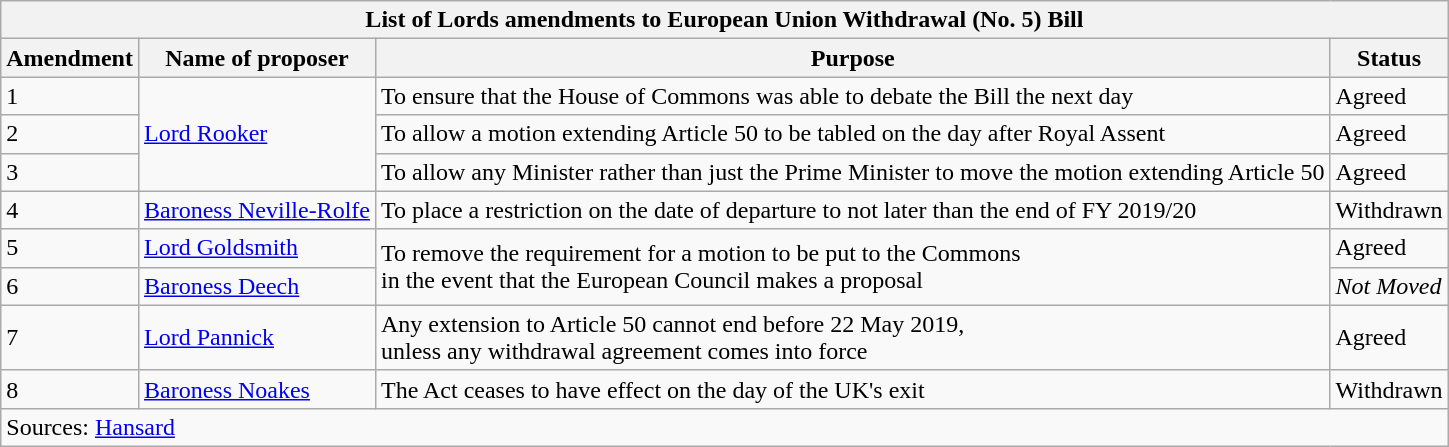<table class="wikitable" ; font-size:98%;">
<tr>
<th colspan=4>List of Lords amendments to European Union Withdrawal (No. 5) Bill</th>
</tr>
<tr>
<th>Amendment</th>
<th>Name of proposer</th>
<th>Purpose</th>
<th>Status</th>
</tr>
<tr>
<td>1</td>
<td rowspan=3><a href='#'>Lord Rooker</a></td>
<td>To ensure that the House of Commons was able to debate the Bill the next day</td>
<td>Agreed</td>
</tr>
<tr>
<td>2</td>
<td>To allow a motion extending Article 50 to be tabled on the day after Royal Assent</td>
<td>Agreed</td>
</tr>
<tr>
<td>3</td>
<td>To allow any Minister rather than just the Prime Minister to move the motion extending Article 50</td>
<td>Agreed</td>
</tr>
<tr>
<td>4</td>
<td><a href='#'>Baroness Neville-Rolfe</a></td>
<td>To place a restriction on the date of departure to not later than the end of FY 2019/20</td>
<td>Withdrawn</td>
</tr>
<tr>
<td>5</td>
<td><a href='#'>Lord Goldsmith</a></td>
<td rowspan=2>To remove the requirement for a motion to be put to the Commons<br>in the event that the European Council makes a proposal</td>
<td>Agreed</td>
</tr>
<tr>
<td>6</td>
<td><a href='#'>Baroness Deech</a></td>
<td><em>Not Moved</em></td>
</tr>
<tr>
<td>7</td>
<td><a href='#'>Lord Pannick</a></td>
<td>Any extension to Article 50 cannot end before 22 May 2019,<br> unless any withdrawal agreement comes into force</td>
<td>Agreed</td>
</tr>
<tr>
<td>8</td>
<td><a href='#'>Baroness Noakes</a></td>
<td>The Act ceases to have effect on the day of the UK's exit</td>
<td>Withdrawn</td>
</tr>
<tr>
<td colspan="4" style="text-align:left;">Sources: <a href='#'>Hansard</a></td>
</tr>
</table>
